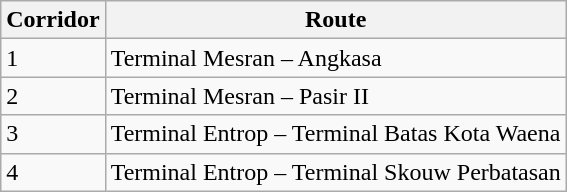<table class="wikitable sortable">
<tr>
<th>Corridor</th>
<th>Route</th>
</tr>
<tr>
<td>1</td>
<td>Terminal Mesran – Angkasa</td>
</tr>
<tr>
<td>2</td>
<td>Terminal Mesran – Pasir II</td>
</tr>
<tr>
<td>3</td>
<td>Terminal Entrop – Terminal Batas Kota Waena</td>
</tr>
<tr>
<td>4</td>
<td>Terminal Entrop – Terminal Skouw Perbatasan</td>
</tr>
</table>
